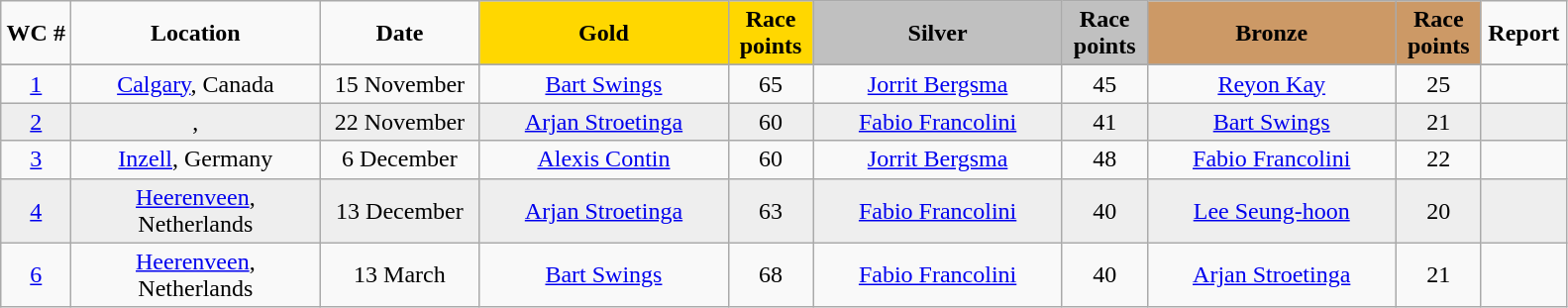<table class="wikitable">
<tr>
<td width="40" align="center"><strong>WC #</strong></td>
<td width="160" align="center"><strong>Location</strong></td>
<td width="100" align="center"><strong>Date</strong></td>
<td width="160" bgcolor="gold" align="center"><strong>Gold</strong></td>
<td width="50" bgcolor="gold" align="center"><strong>Race points</strong></td>
<td width="160" bgcolor="silver" align="center"><strong>Silver</strong></td>
<td width="50" bgcolor="silver" align="center"><strong>Race points</strong></td>
<td width="160" bgcolor="#CC9966" align="center"><strong>Bronze</strong></td>
<td width="50" bgcolor="#CC9966" align="center"><strong>Race points</strong></td>
<td width="50" align="center"><strong>Report</strong></td>
</tr>
<tr bgcolor="#cccccc">
</tr>
<tr>
<td align="center"><a href='#'>1</a></td>
<td align="center"><a href='#'>Calgary</a>, Canada</td>
<td align="center">15 November</td>
<td align="center"><a href='#'>Bart Swings</a><br><small></small></td>
<td align="center">65</td>
<td align="center"><a href='#'>Jorrit Bergsma</a><br><small></small></td>
<td align="center">45</td>
<td align="center"><a href='#'>Reyon Kay</a><br><small></small></td>
<td align="center">25</td>
<td align="center"></td>
</tr>
<tr bgcolor="#eeeeee">
<td align="center"><a href='#'>2</a></td>
<td align="center">, </td>
<td align="center">22 November</td>
<td align="center"><a href='#'>Arjan Stroetinga</a><br><small></small></td>
<td align="center">60</td>
<td align="center"><a href='#'>Fabio Francolini</a><br><small></small></td>
<td align="center">41</td>
<td align="center"><a href='#'>Bart Swings</a><br><small></small></td>
<td align="center">21</td>
<td align="center"></td>
</tr>
<tr>
<td align="center"><a href='#'>3</a></td>
<td align="center"><a href='#'>Inzell</a>, Germany</td>
<td align="center">6 December</td>
<td align="center"><a href='#'>Alexis Contin</a><br><small></small></td>
<td align="center">60</td>
<td align="center"><a href='#'>Jorrit Bergsma</a><br><small></small></td>
<td align="center">48</td>
<td align="center"><a href='#'>Fabio Francolini</a><br><small></small></td>
<td align="center">22</td>
<td align="center"></td>
</tr>
<tr bgcolor="#eeeeee">
<td align="center"><a href='#'>4</a></td>
<td align="center"><a href='#'>Heerenveen</a>, Netherlands</td>
<td align="center">13 December</td>
<td align="center"><a href='#'>Arjan Stroetinga</a><br><small></small></td>
<td align="center">63</td>
<td align="center"><a href='#'>Fabio Francolini</a><br><small></small></td>
<td align="center">40</td>
<td align="center"><a href='#'>Lee Seung-hoon</a><br><small></small></td>
<td align="center">20</td>
<td align="center"></td>
</tr>
<tr>
<td align="center"><a href='#'>6</a></td>
<td align="center"><a href='#'>Heerenveen</a>, Netherlands</td>
<td align="center">13 March</td>
<td align="center"><a href='#'>Bart Swings</a><br><small></small></td>
<td align="center">68</td>
<td align="center"><a href='#'>Fabio Francolini</a><br><small></small></td>
<td align="center">40</td>
<td align="center"><a href='#'>Arjan Stroetinga</a><br><small></small></td>
<td align="center">21</td>
<td align="center"></td>
</tr>
</table>
